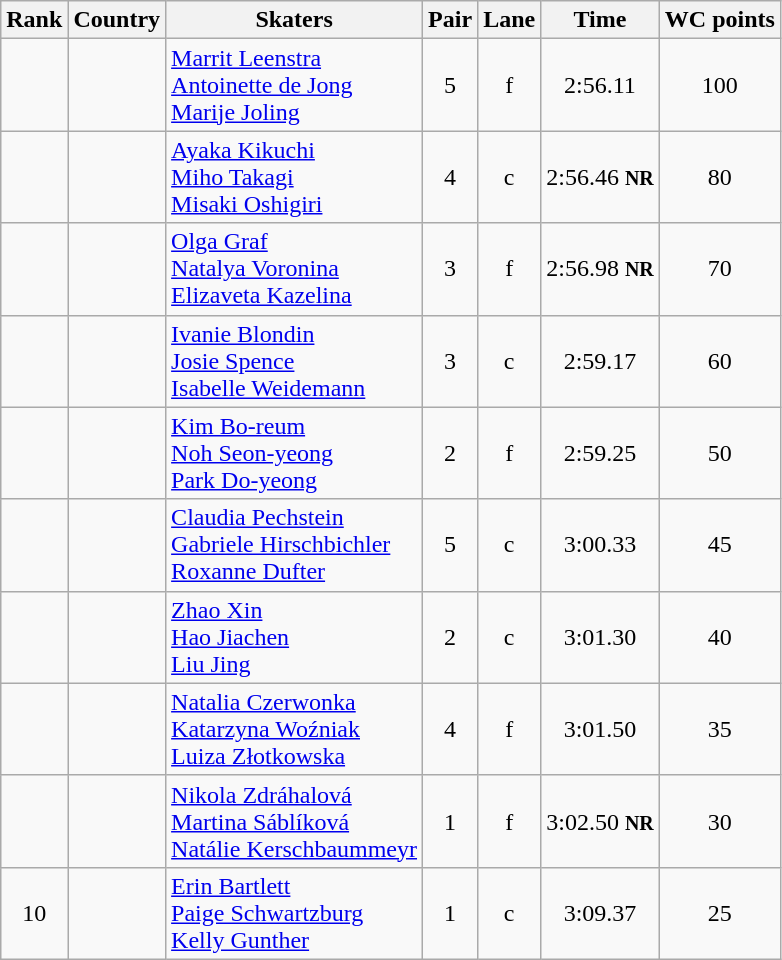<table class="wikitable sortable" style="text-align:center">
<tr>
<th>Rank</th>
<th>Country</th>
<th>Skaters</th>
<th>Pair</th>
<th>Lane</th>
<th>Time</th>
<th>WC points</th>
</tr>
<tr>
<td></td>
<td align=left></td>
<td align=left><a href='#'>Marrit Leenstra</a><br><a href='#'>Antoinette de Jong</a><br><a href='#'>Marije Joling</a></td>
<td>5</td>
<td>f</td>
<td>2:56.11</td>
<td>100</td>
</tr>
<tr>
<td></td>
<td align=left></td>
<td align=left><a href='#'>Ayaka Kikuchi</a><br><a href='#'>Miho Takagi</a><br><a href='#'>Misaki Oshigiri</a></td>
<td>4</td>
<td>c</td>
<td>2:56.46 <strong><small>NR</small></strong></td>
<td>80</td>
</tr>
<tr>
<td></td>
<td align=left></td>
<td align=left><a href='#'>Olga Graf</a><br><a href='#'>Natalya Voronina</a><br><a href='#'>Elizaveta Kazelina</a></td>
<td>3</td>
<td>f</td>
<td>2:56.98 <strong><small>NR</small></strong></td>
<td>70</td>
</tr>
<tr>
<td></td>
<td align=left></td>
<td align=left><a href='#'>Ivanie Blondin</a><br><a href='#'>Josie Spence</a><br><a href='#'>Isabelle Weidemann</a></td>
<td>3</td>
<td>c</td>
<td>2:59.17</td>
<td>60</td>
</tr>
<tr>
<td></td>
<td align=left></td>
<td align=left><a href='#'>Kim Bo-reum</a><br><a href='#'>Noh Seon-yeong</a><br><a href='#'>Park Do-yeong</a></td>
<td>2</td>
<td>f</td>
<td>2:59.25</td>
<td>50</td>
</tr>
<tr>
<td></td>
<td align=left></td>
<td align=left><a href='#'>Claudia Pechstein</a><br><a href='#'>Gabriele Hirschbichler</a><br><a href='#'>Roxanne Dufter</a></td>
<td>5</td>
<td>c</td>
<td>3:00.33</td>
<td>45</td>
</tr>
<tr>
<td></td>
<td align=left></td>
<td align=left><a href='#'>Zhao Xin</a><br><a href='#'>Hao Jiachen</a><br><a href='#'>Liu Jing</a></td>
<td>2</td>
<td>c</td>
<td>3:01.30</td>
<td>40</td>
</tr>
<tr>
<td></td>
<td align=left></td>
<td align=left><a href='#'>Natalia Czerwonka</a><br><a href='#'>Katarzyna Woźniak</a><br><a href='#'>Luiza Złotkowska</a></td>
<td>4</td>
<td>f</td>
<td>3:01.50</td>
<td>35</td>
</tr>
<tr>
<td></td>
<td align=left></td>
<td align=left><a href='#'>Nikola Zdráhalová</a><br><a href='#'>Martina Sáblíková</a><br><a href='#'>Natálie Kerschbaummeyr</a></td>
<td>1</td>
<td>f</td>
<td>3:02.50 <strong><small>NR</small></strong></td>
<td>30</td>
</tr>
<tr>
<td>10</td>
<td align=left></td>
<td align=left><a href='#'>Erin Bartlett</a><br><a href='#'>Paige Schwartzburg</a><br><a href='#'>Kelly Gunther</a></td>
<td>1</td>
<td>c</td>
<td>3:09.37</td>
<td>25</td>
</tr>
</table>
